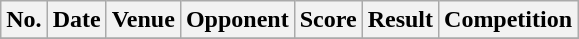<table class="wikitable sortable">
<tr>
<th scope="col">No.</th>
<th scope="col">Date</th>
<th scope="col">Venue</th>
<th scope="col">Opponent</th>
<th scope="col">Score</th>
<th scope="col">Result</th>
<th scope="col">Competition<br></th>
</tr>
<tr>
</tr>
</table>
